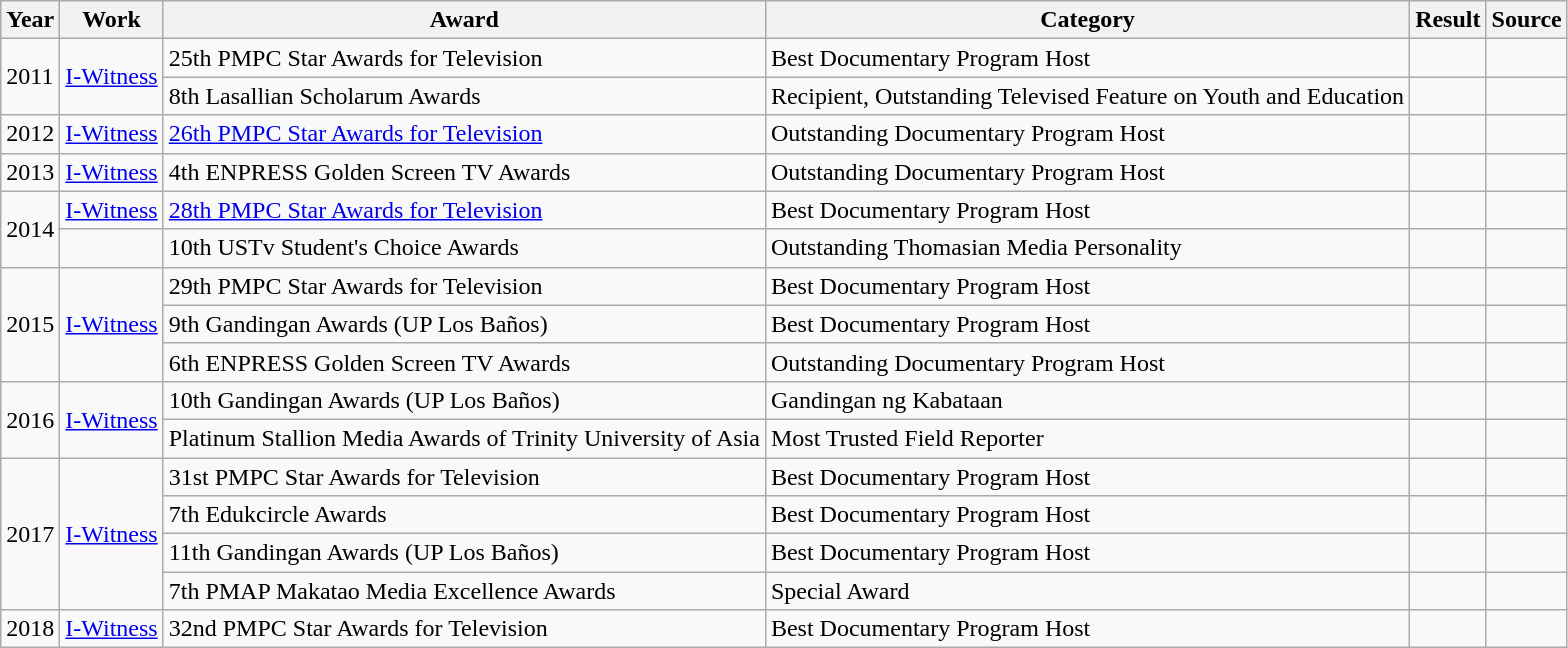<table class="wikitable">
<tr>
<th>Year</th>
<th>Work</th>
<th>Award</th>
<th>Category</th>
<th>Result</th>
<th>Source</th>
</tr>
<tr>
<td Rowspan="2">2011</td>
<td Rowspan="2"><a href='#'>I-Witness</a></td>
<td>25th PMPC Star Awards for Television</td>
<td>Best Documentary Program Host</td>
<td></td>
<td></td>
</tr>
<tr>
<td>8th Lasallian Scholarum Awards</td>
<td>Recipient, Outstanding Televised Feature on Youth and Education</td>
<td></td>
<td></td>
</tr>
<tr>
<td>2012</td>
<td><a href='#'>I-Witness</a></td>
<td><a href='#'>26th PMPC Star Awards for Television</a></td>
<td>Outstanding Documentary Program Host</td>
<td></td>
<td></td>
</tr>
<tr>
<td>2013</td>
<td><a href='#'>I-Witness</a></td>
<td>4th ENPRESS Golden Screen TV Awards</td>
<td>Outstanding Documentary Program Host</td>
<td></td>
<td></td>
</tr>
<tr>
<td Rowspan="2">2014</td>
<td><a href='#'>I-Witness</a></td>
<td><a href='#'>28th PMPC Star Awards for Television</a></td>
<td>Best Documentary Program Host</td>
<td></td>
<td></td>
</tr>
<tr>
<td></td>
<td>10th USTv Student's Choice Awards</td>
<td>Outstanding Thomasian Media Personality</td>
<td></td>
<td></td>
</tr>
<tr>
<td Rowspan="3">2015</td>
<td rowspan="3"><a href='#'>I-Witness</a></td>
<td>29th PMPC Star Awards for Television</td>
<td>Best Documentary Program Host</td>
<td></td>
<td></td>
</tr>
<tr>
<td>9th Gandingan Awards (UP Los Baños)</td>
<td>Best Documentary Program Host</td>
<td></td>
<td></td>
</tr>
<tr>
<td>6th ENPRESS Golden Screen TV Awards</td>
<td>Outstanding Documentary Program Host</td>
<td></td>
<td></td>
</tr>
<tr>
<td Rowspan="2">2016</td>
<td rowspan="2"><a href='#'>I-Witness</a></td>
<td>10th Gandingan Awards (UP Los Baños)</td>
<td>Gandingan ng Kabataan</td>
<td></td>
<td></td>
</tr>
<tr>
<td>Platinum Stallion Media Awards of Trinity University of Asia</td>
<td>Most Trusted Field Reporter</td>
<td></td>
<td></td>
</tr>
<tr>
<td Rowspan="4">2017</td>
<td Rowspan="4"><a href='#'>I-Witness</a></td>
<td>31st PMPC Star Awards for Television</td>
<td>Best Documentary Program Host</td>
<td></td>
<td></td>
</tr>
<tr>
<td>7th Edukcircle Awards</td>
<td>Best Documentary Program Host</td>
<td></td>
<td></td>
</tr>
<tr>
<td>11th Gandingan Awards (UP Los Baños)</td>
<td>Best Documentary Program Host</td>
<td></td>
<td></td>
</tr>
<tr>
<td>7th PMAP Makatao Media Excellence Awards</td>
<td>Special Award</td>
<td></td>
<td></td>
</tr>
<tr>
<td>2018</td>
<td><a href='#'>I-Witness</a></td>
<td>32nd PMPC Star Awards for Television</td>
<td>Best Documentary Program Host</td>
<td></td>
<td></td>
</tr>
</table>
